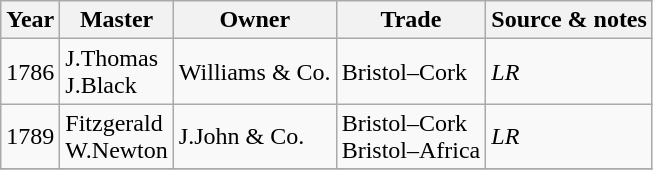<table class=" wikitable">
<tr>
<th>Year</th>
<th>Master</th>
<th>Owner</th>
<th>Trade</th>
<th>Source & notes</th>
</tr>
<tr>
<td>1786</td>
<td>J.Thomas<br>J.Black</td>
<td>Williams & Co.</td>
<td>Bristol–Cork</td>
<td><em>LR</em></td>
</tr>
<tr>
<td>1789</td>
<td>Fitzgerald<br>W.Newton</td>
<td>J.John & Co.</td>
<td>Bristol–Cork<br>Bristol–Africa</td>
<td><em>LR</em></td>
</tr>
<tr>
</tr>
</table>
